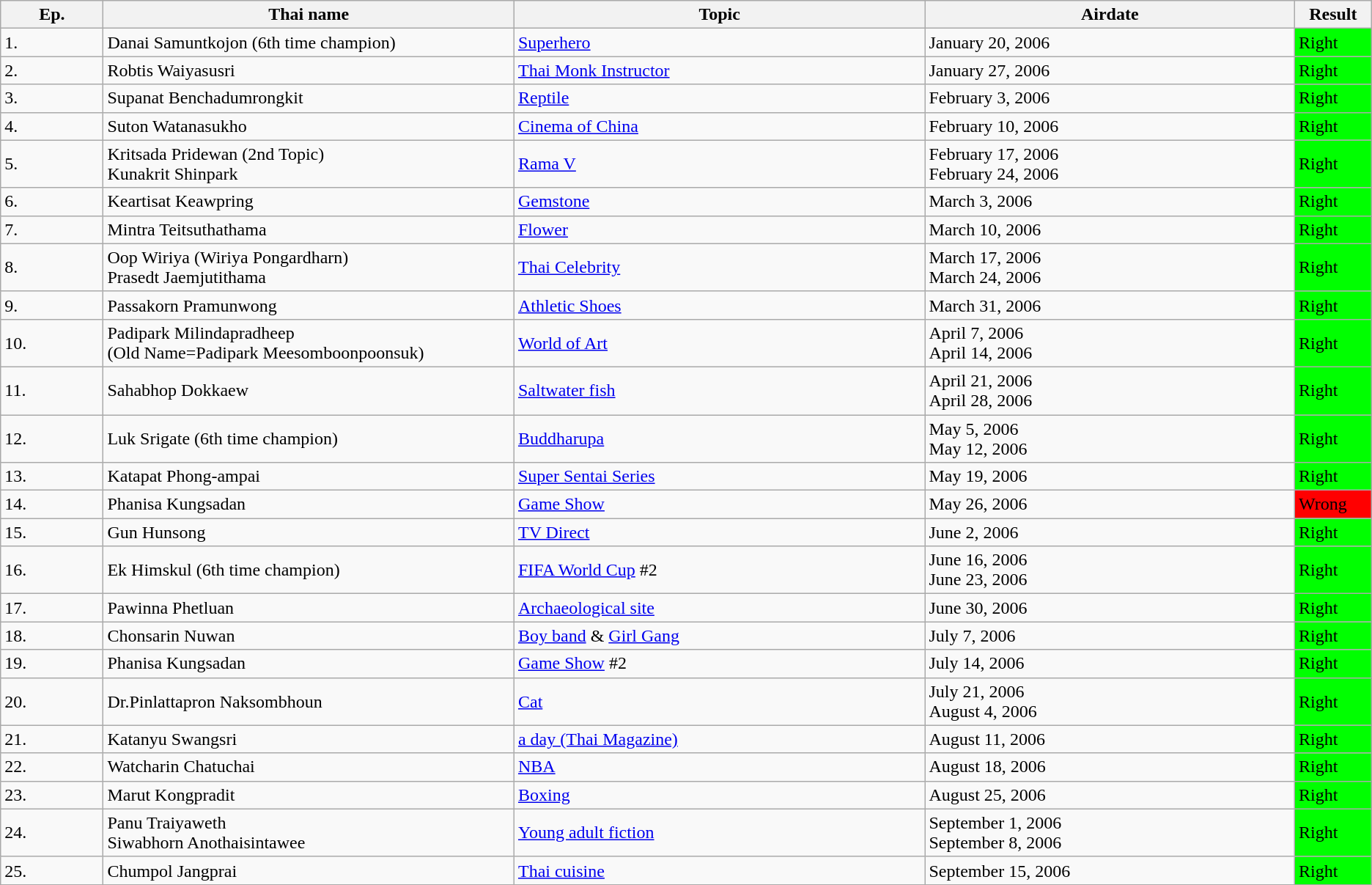<table class="wikitable sortable" ="font-size:100%; width: 66%; text-align: center; ">
<tr>
<th rowspan=1 width=5%><strong>Ep.</strong></th>
<th rowspan=1 width=20%><strong>Thai name</strong></th>
<th rowspan=1 width=20%><strong>Topic</strong></th>
<th rowspan=1 width=18%><strong>Airdate</strong></th>
<th !rowspan=1 width=3%><strong>Result</strong></th>
</tr>
<tr>
<td>1.</td>
<td>Danai Samuntkojon (6th time champion)</td>
<td><a href='#'>Superhero</a></td>
<td>January 20, 2006</td>
<td style="background:#00ff00;">Right</td>
</tr>
<tr>
<td>2.</td>
<td>Robtis Waiyasusri</td>
<td><a href='#'>Thai Monk Instructor</a></td>
<td>January 27, 2006</td>
<td style="background:#00ff00;">Right</td>
</tr>
<tr>
<td>3.</td>
<td>Supanat Benchadumrongkit</td>
<td><a href='#'>Reptile</a></td>
<td>February 3, 2006</td>
<td style="background:#00ff00;">Right</td>
</tr>
<tr>
<td>4.</td>
<td>Suton Watanasukho</td>
<td><a href='#'>Cinema of China</a></td>
<td>February 10, 2006</td>
<td style="background:#00ff00;">Right</td>
</tr>
<tr>
<td>5.</td>
<td>Kritsada Pridewan (2nd Topic)<br>Kunakrit Shinpark</td>
<td><a href='#'>Rama V</a></td>
<td>February 17, 2006<br>February 24, 2006</td>
<td style="background:#00ff00;">Right</td>
</tr>
<tr>
<td>6.</td>
<td>Keartisat Keawpring</td>
<td><a href='#'>Gemstone</a></td>
<td>March 3, 2006</td>
<td style="background:#00ff00;">Right</td>
</tr>
<tr>
<td>7.</td>
<td>Mintra Teitsuthathama</td>
<td><a href='#'>Flower</a></td>
<td>March 10, 2006</td>
<td style="background:#00ff00;">Right</td>
</tr>
<tr>
<td>8.</td>
<td>Oop Wiriya (Wiriya Pongardharn)<br>Prasedt Jaemjutithama</td>
<td><a href='#'>Thai Celebrity</a></td>
<td>March 17, 2006<br>March 24, 2006</td>
<td style="background:#00ff00;">Right</td>
</tr>
<tr>
<td>9.</td>
<td>Passakorn Pramunwong</td>
<td><a href='#'>Athletic Shoes</a></td>
<td>March 31, 2006</td>
<td style="background:#00ff00;">Right</td>
</tr>
<tr>
<td>10.</td>
<td>Padipark Milindapradheep<br>(Old Name=Padipark Meesomboonpoonsuk)</td>
<td><a href='#'>World of Art</a></td>
<td>April 7, 2006<br>April 14, 2006</td>
<td style="background:#00ff00;">Right</td>
</tr>
<tr>
<td>11.</td>
<td>Sahabhop Dokkaew</td>
<td><a href='#'>Saltwater fish</a></td>
<td>April 21, 2006<br>April 28, 2006</td>
<td style="background:#00ff00;">Right</td>
</tr>
<tr>
<td>12.</td>
<td>Luk Srigate (6th time champion)</td>
<td><a href='#'>Buddharupa</a></td>
<td>May 5, 2006<br>May 12, 2006</td>
<td style="background:#00ff00;">Right</td>
</tr>
<tr>
<td>13.</td>
<td>Katapat Phong-ampai</td>
<td><a href='#'>Super Sentai Series</a></td>
<td>May 19, 2006</td>
<td style="background:#00ff00;">Right</td>
</tr>
<tr>
<td>14.</td>
<td>Phanisa Kungsadan</td>
<td><a href='#'>Game Show</a></td>
<td>May 26, 2006</td>
<td style="background:#ff0000;">Wrong</td>
</tr>
<tr>
<td>15.</td>
<td>Gun Hunsong</td>
<td><a href='#'>TV Direct</a></td>
<td>June 2, 2006</td>
<td style="background:#00ff00;">Right</td>
</tr>
<tr>
<td>16.</td>
<td>Ek Himskul (6th time champion)</td>
<td><a href='#'>FIFA World Cup</a> #2</td>
<td>June 16, 2006<br>June 23, 2006</td>
<td style="background:#00ff00;">Right</td>
</tr>
<tr>
<td>17.</td>
<td>Pawinna Phetluan</td>
<td><a href='#'>Archaeological site</a></td>
<td>June 30, 2006</td>
<td style="background:#00ff00;">Right</td>
</tr>
<tr>
<td>18.</td>
<td>Chonsarin Nuwan</td>
<td><a href='#'>Boy band</a> & <a href='#'>Girl Gang</a></td>
<td>July 7, 2006</td>
<td style="background:#00ff00;">Right</td>
</tr>
<tr>
<td>19.</td>
<td>Phanisa Kungsadan</td>
<td><a href='#'>Game Show</a> #2</td>
<td>July 14, 2006</td>
<td style="background:#00ff00;">Right</td>
</tr>
<tr>
<td>20.</td>
<td>Dr.Pinlattapron Naksombhoun</td>
<td><a href='#'>Cat</a></td>
<td>July 21, 2006<br>August 4, 2006</td>
<td style="background:#00ff00;">Right</td>
</tr>
<tr>
<td>21.</td>
<td>Katanyu Swangsri</td>
<td><a href='#'>a day (Thai Magazine)</a></td>
<td>August 11, 2006</td>
<td style="background:#00ff00;">Right</td>
</tr>
<tr>
<td>22.</td>
<td>Watcharin Chatuchai</td>
<td><a href='#'>NBA</a></td>
<td>August 18, 2006</td>
<td style="background:#00ff00;">Right</td>
</tr>
<tr>
<td>23.</td>
<td>Marut Kongpradit</td>
<td><a href='#'>Boxing</a></td>
<td>August 25, 2006</td>
<td style="background:#00ff00;">Right</td>
</tr>
<tr>
<td>24.</td>
<td>Panu Traiyaweth<br>Siwabhorn Anothaisintawee</td>
<td><a href='#'>Young adult fiction</a></td>
<td>September 1, 2006<br>September 8, 2006</td>
<td style="background:#00ff00;">Right</td>
</tr>
<tr>
<td>25.</td>
<td>Chumpol Jangprai</td>
<td><a href='#'>Thai cuisine</a></td>
<td>September 15, 2006</td>
<td style="background:#00ff00;">Right</td>
</tr>
<tr>
</tr>
</table>
